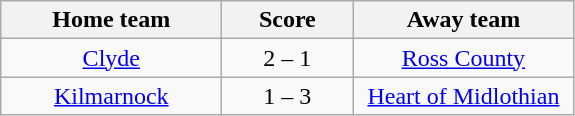<table class="wikitable" style="text-align: center">
<tr>
<th width=140>Home team</th>
<th width=80>Score</th>
<th width=140>Away team</th>
</tr>
<tr>
<td><a href='#'>Clyde</a></td>
<td>2 – 1</td>
<td><a href='#'>Ross County</a></td>
</tr>
<tr>
<td><a href='#'>Kilmarnock</a></td>
<td>1 – 3</td>
<td><a href='#'>Heart of Midlothian</a></td>
</tr>
</table>
